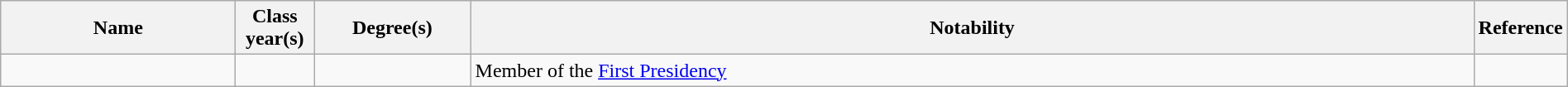<table class="wikitable sortable" style="width:100%">
<tr>
<th width="15%">Name</th>
<th width="5%">Class year(s)</th>
<th width="10%">Degree(s)</th>
<th width="*" class="unsortable">Notability</th>
<th width="5%" class="unsortable">Reference</th>
</tr>
<tr>
<td></td>
<td align="center"></td>
<td></td>
<td>Member of the <a href='#'>First Presidency</a></td>
<td align="center"></td>
</tr>
</table>
